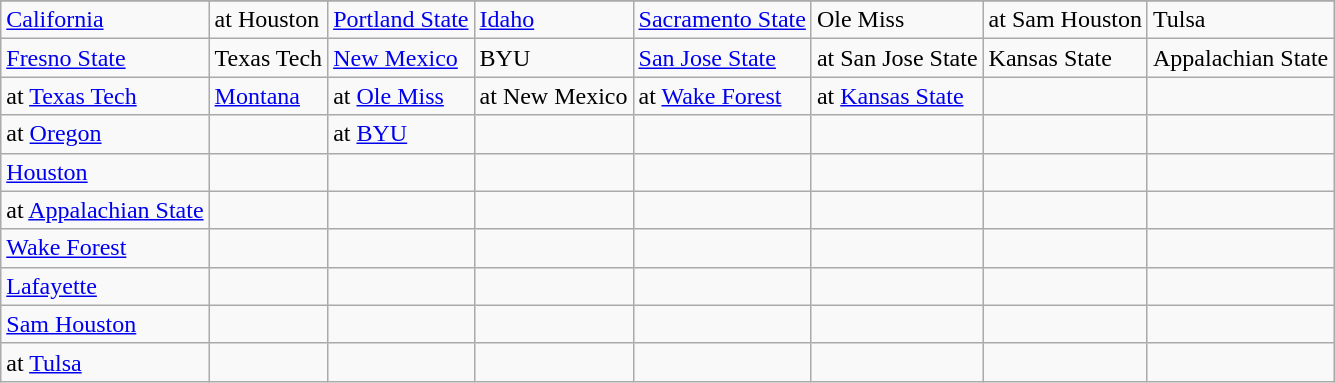<table class="wikitable">
<tr>
</tr>
<tr>
<td><a href='#'>California</a></td>
<td>at Houston</td>
<td><a href='#'>Portland State</a></td>
<td><a href='#'>Idaho</a></td>
<td><a href='#'>Sacramento State</a></td>
<td>Ole Miss</td>
<td>at Sam Houston</td>
<td>Tulsa</td>
</tr>
<tr>
<td><a href='#'>Fresno State</a></td>
<td>Texas Tech</td>
<td><a href='#'>New Mexico</a></td>
<td>BYU</td>
<td><a href='#'>San Jose State</a></td>
<td>at San Jose State</td>
<td>Kansas State</td>
<td>Appalachian State</td>
</tr>
<tr>
<td>at <a href='#'>Texas Tech</a></td>
<td><a href='#'>Montana</a></td>
<td>at <a href='#'>Ole Miss</a></td>
<td>at New Mexico</td>
<td>at <a href='#'>Wake Forest</a></td>
<td>at <a href='#'>Kansas State</a></td>
<td></td>
<td></td>
</tr>
<tr>
<td>at <a href='#'>Oregon</a></td>
<td></td>
<td>at <a href='#'>BYU</a></td>
<td></td>
<td></td>
<td></td>
<td></td>
<td></td>
</tr>
<tr>
<td><a href='#'>Houston</a></td>
<td></td>
<td></td>
<td></td>
<td></td>
<td></td>
<td></td>
<td></td>
</tr>
<tr>
<td>at <a href='#'>Appalachian State</a></td>
<td></td>
<td></td>
<td></td>
<td></td>
<td></td>
<td></td>
<td></td>
</tr>
<tr>
<td><a href='#'>Wake Forest</a></td>
<td></td>
<td></td>
<td></td>
<td></td>
<td></td>
<td></td>
<td></td>
</tr>
<tr>
<td><a href='#'>Lafayette</a></td>
<td></td>
<td></td>
<td></td>
<td></td>
<td></td>
<td></td>
<td></td>
</tr>
<tr>
<td><a href='#'>Sam Houston</a></td>
<td></td>
<td></td>
<td></td>
<td></td>
<td></td>
<td></td>
<td></td>
</tr>
<tr>
<td>at <a href='#'>Tulsa</a></td>
<td></td>
<td></td>
<td></td>
<td></td>
<td></td>
<td></td>
<td></td>
</tr>
</table>
